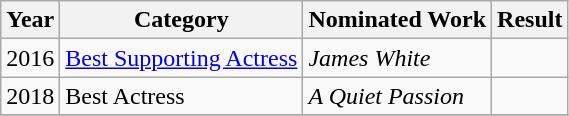<table class="wikitable">
<tr>
<th>Year</th>
<th>Category</th>
<th>Nominated Work</th>
<th>Result</th>
</tr>
<tr>
<td>2016</td>
<td><a href='#'>Best Supporting Actress</a></td>
<td><em>James White</em></td>
<td></td>
</tr>
<tr>
<td>2018</td>
<td>Best Actress</td>
<td><em>A Quiet Passion</em></td>
<td></td>
</tr>
<tr>
</tr>
</table>
